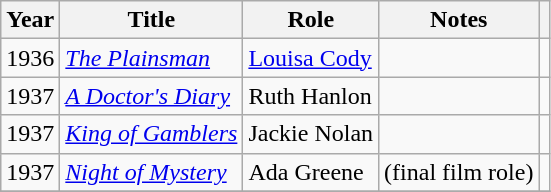<table class="wikitable sortable">
<tr>
<th>Year</th>
<th>Title</th>
<th>Role</th>
<th>Notes</th>
<th class="unsortable"></th>
</tr>
<tr>
<td>1936</td>
<td><em><a href='#'>The Plainsman</a></em></td>
<td><a href='#'>Louisa Cody</a></td>
<td></td>
<td align=center></td>
</tr>
<tr>
<td>1937</td>
<td><em><a href='#'>A Doctor's Diary</a></em></td>
<td>Ruth Hanlon</td>
<td></td>
<td align=center></td>
</tr>
<tr>
<td>1937</td>
<td><em><a href='#'>King of Gamblers</a></em></td>
<td>Jackie Nolan</td>
<td></td>
<td align=center></td>
</tr>
<tr>
<td>1937</td>
<td><em><a href='#'>Night of Mystery</a></em></td>
<td>Ada Greene</td>
<td>(final film role)</td>
<td align=center></td>
</tr>
<tr>
</tr>
</table>
